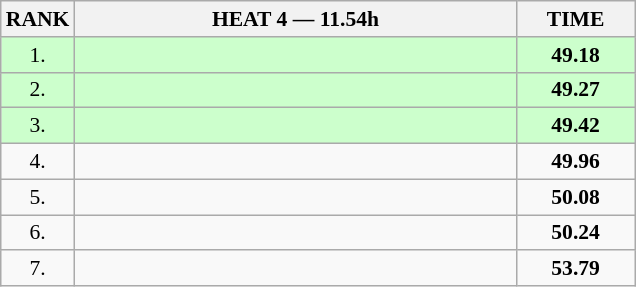<table class="wikitable" style="border-collapse: collapse; font-size: 90%;">
<tr>
<th>RANK</th>
<th style="width: 20em">HEAT 4 — 11.54h</th>
<th style="width: 5em">TIME</th>
</tr>
<tr style="background:#ccffcc;">
<td align="center">1.</td>
<td></td>
<td align="center"><strong>49.18</strong></td>
</tr>
<tr style="background:#ccffcc;">
<td align="center">2.</td>
<td></td>
<td align="center"><strong>49.27</strong></td>
</tr>
<tr style="background:#ccffcc;">
<td align="center">3.</td>
<td></td>
<td align="center"><strong>49.42</strong></td>
</tr>
<tr>
<td align="center">4.</td>
<td></td>
<td align="center"><strong>49.96</strong></td>
</tr>
<tr>
<td align="center">5.</td>
<td></td>
<td align="center"><strong>50.08</strong></td>
</tr>
<tr>
<td align="center">6.</td>
<td></td>
<td align="center"><strong>50.24</strong></td>
</tr>
<tr>
<td align="center">7.</td>
<td></td>
<td align="center"><strong>53.79</strong></td>
</tr>
</table>
